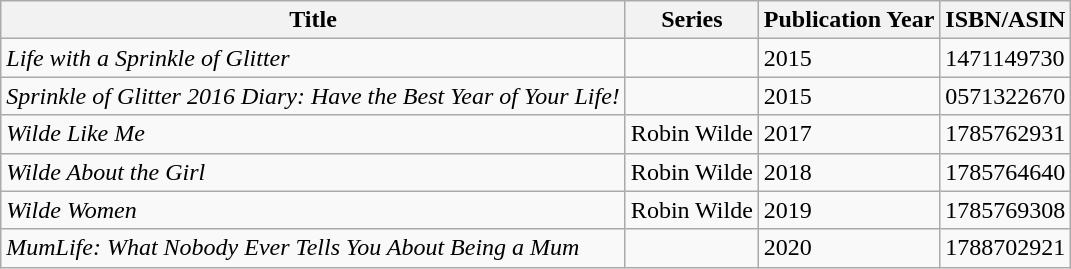<table class="wikitable">
<tr>
<th>Title</th>
<th>Series</th>
<th>Publication Year</th>
<th>ISBN/ASIN</th>
</tr>
<tr>
<td><em>Life with a Sprinkle of Glitter</em></td>
<td></td>
<td>2015</td>
<td>1471149730</td>
</tr>
<tr>
<td><em>Sprinkle of Glitter 2016 Diary: Have the Best Year of Your Life!</em></td>
<td></td>
<td>2015</td>
<td>0571322670</td>
</tr>
<tr>
<td><em>Wilde Like Me</em></td>
<td>Robin Wilde</td>
<td>2017</td>
<td>1785762931</td>
</tr>
<tr>
<td><em>Wilde About the Girl</em></td>
<td>Robin Wilde</td>
<td>2018</td>
<td>1785764640</td>
</tr>
<tr>
<td><em>Wilde Women</em></td>
<td>Robin Wilde</td>
<td>2019</td>
<td>1785769308</td>
</tr>
<tr>
<td><em>MumLife: What Nobody Ever Tells You About Being a Mum</em></td>
<td></td>
<td>2020</td>
<td>1788702921</td>
</tr>
</table>
